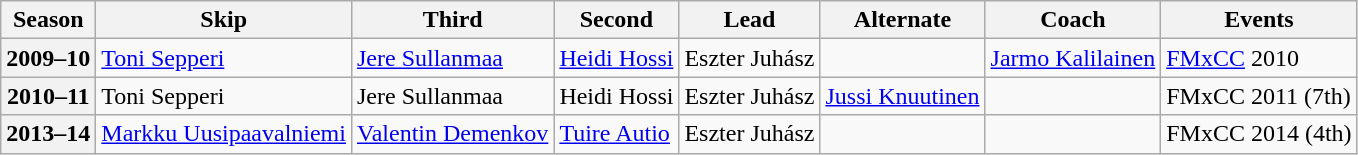<table class="wikitable">
<tr>
<th scope="col">Season</th>
<th scope="col">Skip</th>
<th scope="col">Third</th>
<th scope="col">Second</th>
<th scope="col">Lead</th>
<th scope="col">Alternate</th>
<th scope="col">Coach</th>
<th scope="col">Events</th>
</tr>
<tr>
<th scope="row">2009–10</th>
<td><a href='#'>Toni Sepperi</a></td>
<td><a href='#'>Jere Sullanmaa</a></td>
<td><a href='#'>Heidi Hossi</a></td>
<td>Eszter Juhász</td>
<td></td>
<td><a href='#'>Jarmo Kalilainen</a></td>
<td><a href='#'>FMxCC</a> 2010 </td>
</tr>
<tr>
<th scope="row">2010–11</th>
<td>Toni Sepperi</td>
<td>Jere Sullanmaa</td>
<td>Heidi Hossi</td>
<td>Eszter Juhász</td>
<td><a href='#'>Jussi Knuutinen</a></td>
<td></td>
<td>FMxCC 2011 (7th)</td>
</tr>
<tr>
<th scope="row">2013–14</th>
<td><a href='#'>Markku Uusipaavalniemi</a></td>
<td><a href='#'>Valentin Demenkov</a></td>
<td><a href='#'>Tuire Autio</a></td>
<td>Eszter Juhász</td>
<td></td>
<td></td>
<td>FMxCC 2014 (4th)</td>
</tr>
</table>
